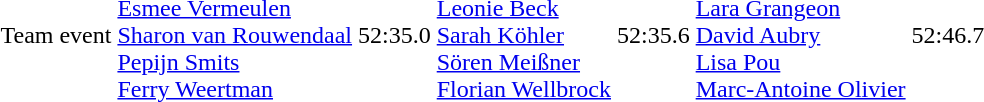<table>
<tr>
<td>Team event<br></td>
<td><br><a href='#'>Esmee Vermeulen</a><br><a href='#'>Sharon van Rouwendaal</a><br><a href='#'>Pepijn Smits</a><br><a href='#'>Ferry Weertman</a></td>
<td>52:35.0</td>
<td><br><a href='#'>Leonie Beck</a><br><a href='#'>Sarah Köhler</a><br><a href='#'>Sören Meißner</a><br><a href='#'>Florian Wellbrock</a></td>
<td>52:35.6</td>
<td><br><a href='#'>Lara Grangeon</a><br><a href='#'>David Aubry</a><br><a href='#'>Lisa Pou</a><br><a href='#'>Marc-Antoine Olivier</a></td>
<td>52:46.7</td>
</tr>
</table>
